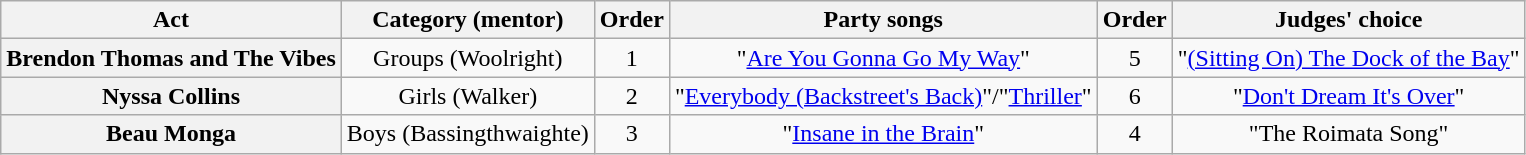<table class="wikitable plainrowheaders" style="text-align:center;">
<tr>
<th scope="col">Act</th>
<th scope="col">Category (mentor)</th>
<th scope="col">Order</th>
<th scope="col">Party songs</th>
<th scope="col">Order</th>
<th scope="col">Judges' choice</th>
</tr>
<tr>
<th>Brendon Thomas and The Vibes</th>
<td>Groups (Woolright)</td>
<td>1</td>
<td>"<a href='#'>Are You Gonna Go My Way</a>"</td>
<td>5</td>
<td>"<a href='#'>(Sitting On) The Dock of the Bay</a>"</td>
</tr>
<tr>
<th>Nyssa Collins</th>
<td>Girls (Walker)</td>
<td>2</td>
<td>"<a href='#'>Everybody (Backstreet's Back)</a>"/"<a href='#'>Thriller</a>"</td>
<td>6</td>
<td>"<a href='#'>Don't Dream It's Over</a>"</td>
</tr>
<tr>
<th>Beau Monga</th>
<td>Boys (Bassingthwaighte)</td>
<td>3</td>
<td>"<a href='#'>Insane in the Brain</a>"</td>
<td>4</td>
<td>"The Roimata Song"</td>
</tr>
</table>
